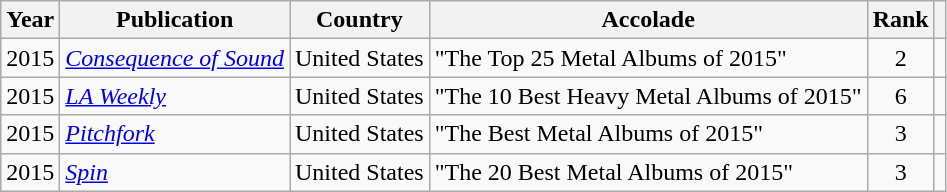<table class="wikitable sortable" style="margin:0em 1em 1em 0pt">
<tr>
<th>Year</th>
<th>Publication</th>
<th>Country</th>
<th>Accolade</th>
<th>Rank</th>
<th class=unsortable></th>
</tr>
<tr>
<td align=center>2015</td>
<td><em><a href='#'>Consequence of Sound</a></em></td>
<td>United States</td>
<td>"The Top 25 Metal Albums of 2015"</td>
<td align=center>2</td>
<td></td>
</tr>
<tr>
<td align=center>2015</td>
<td><em><a href='#'>LA Weekly</a></em></td>
<td>United States</td>
<td>"The 10 Best Heavy Metal Albums of 2015"</td>
<td align=center>6</td>
<td></td>
</tr>
<tr>
<td align=center>2015</td>
<td><em><a href='#'>Pitchfork</a></em></td>
<td>United States</td>
<td>"The Best Metal Albums of 2015"</td>
<td align=center>3</td>
<td></td>
</tr>
<tr>
<td align=center>2015</td>
<td><em><a href='#'>Spin</a></em></td>
<td>United States</td>
<td>"The 20 Best Metal Albums of 2015"</td>
<td align=center>3</td>
<td></td>
</tr>
</table>
